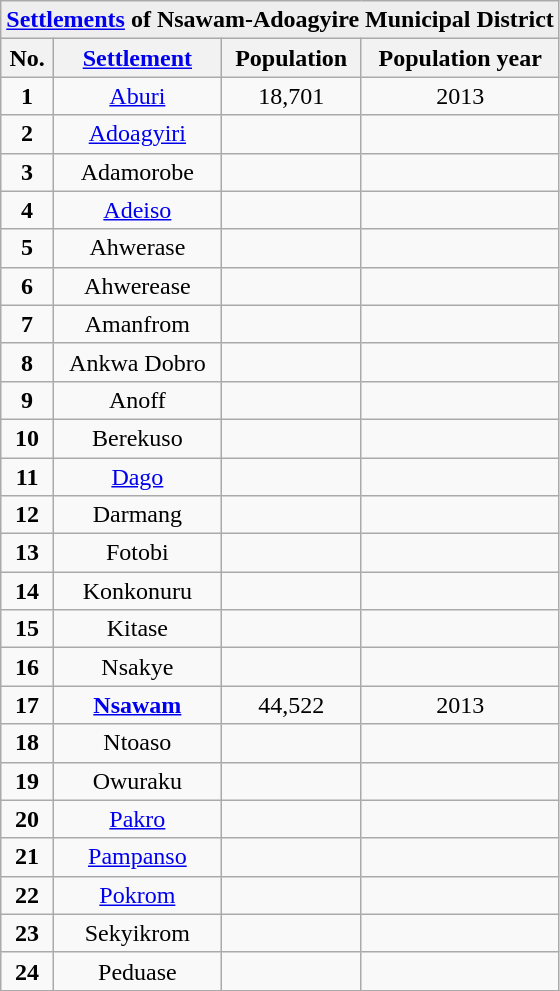<table class="wikitable sortable" style="text-align: centre;">
<tr bgcolor=#EEEEEE>
<td align=center colspan=4><strong><a href='#'>Settlements</a> of Nsawam-Adoagyire Municipal District</strong></td>
</tr>
<tr ">
<th class="unsortable">No.</th>
<th class="unsortable"><a href='#'>Settlement</a></th>
<th class="unsortable">Population</th>
<th class="unsortable">Population year</th>
</tr>
<tr>
<td align=center><strong>1</strong></td>
<td align=center><a href='#'>Aburi</a></td>
<td align=center>18,701</td>
<td align=center>2013</td>
</tr>
<tr>
<td align=center><strong>2</strong></td>
<td align=center><a href='#'>Adoagyiri</a></td>
<td align=center></td>
<td align=center></td>
</tr>
<tr>
<td align=center><strong>3</strong></td>
<td align=center>Adamorobe</td>
<td align=center></td>
<td align=center></td>
</tr>
<tr>
<td align=center><strong>4</strong></td>
<td align=center><a href='#'>Adeiso</a></td>
<td align=center></td>
<td align=center></td>
</tr>
<tr>
<td align=center><strong>5</strong></td>
<td align=center>Ahwerase</td>
<td align=center></td>
<td align=center></td>
</tr>
<tr>
<td align=center><strong>6</strong></td>
<td align=center>Ahwerease</td>
<td align=center></td>
<td align=center></td>
</tr>
<tr>
<td align=center><strong>7</strong></td>
<td align=center>Amanfrom</td>
<td align=center></td>
<td align=center></td>
</tr>
<tr>
<td align=center><strong>8</strong></td>
<td align=center>Ankwa Dobro</td>
<td align=center></td>
<td align=center></td>
</tr>
<tr>
<td align=center><strong>9</strong></td>
<td align=center>Anoff</td>
<td align=center></td>
<td align=center></td>
</tr>
<tr>
<td align=center><strong>10</strong></td>
<td align=center>Berekuso</td>
<td align=center></td>
<td align=center></td>
</tr>
<tr>
<td align=center><strong>11</strong></td>
<td align=center><a href='#'>Dago</a></td>
<td align=center></td>
<td align=center></td>
</tr>
<tr>
<td align=center><strong>12</strong></td>
<td align=center>Darmang</td>
<td align=center></td>
<td align=center></td>
</tr>
<tr>
<td align=center><strong>13</strong></td>
<td align=center>Fotobi</td>
<td align=center></td>
<td align=center></td>
</tr>
<tr>
<td align=center><strong>14</strong></td>
<td align=center>Konkonuru</td>
<td align=center></td>
<td align=center></td>
</tr>
<tr>
<td align=center><strong>15</strong></td>
<td align=center>Kitase</td>
<td align=center></td>
<td align=center></td>
</tr>
<tr>
<td align=center><strong>16</strong></td>
<td align=center>Nsakye</td>
<td align=center></td>
<td align=center></td>
</tr>
<tr>
<td align=center><strong>17</strong></td>
<td align=center><strong><a href='#'>Nsawam</a></strong></td>
<td align=center>44,522</td>
<td align=center>2013</td>
</tr>
<tr>
<td align=center><strong>18</strong></td>
<td align=center>Ntoaso</td>
<td align=center></td>
<td align=center></td>
</tr>
<tr>
<td align=center><strong>19</strong></td>
<td align=center>Owuraku</td>
<td align=center></td>
<td align=center></td>
</tr>
<tr>
<td align=center><strong>20</strong></td>
<td align=center><a href='#'>Pakro</a></td>
<td align=center></td>
<td align=center></td>
</tr>
<tr>
<td align=center><strong>21</strong></td>
<td align=center><a href='#'>Pampanso</a></td>
<td align=center></td>
<td align=center></td>
</tr>
<tr>
<td align=center><strong>22</strong></td>
<td align=center><a href='#'>Pokrom</a></td>
<td align=center></td>
<td align=center></td>
</tr>
<tr>
<td align=center><strong>23</strong></td>
<td align=center>Sekyikrom</td>
<td align=center></td>
<td align=center></td>
</tr>
<tr>
<td align=center><strong>24</strong></td>
<td align=center>Peduase</td>
<td align=center></td>
<td align=center></td>
</tr>
<tr>
</tr>
</table>
